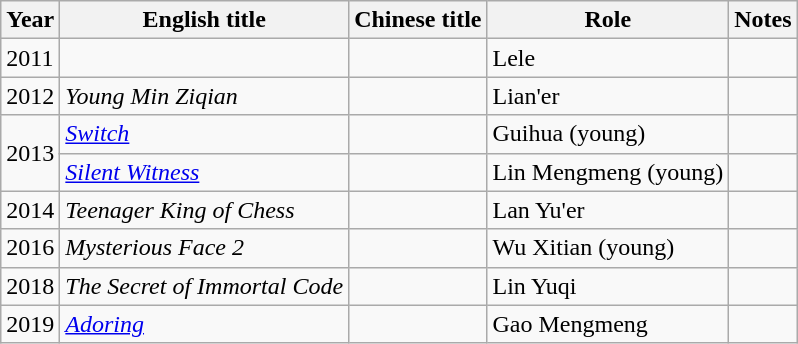<table class="wikitable sortable">
<tr>
<th>Year</th>
<th>English title</th>
<th>Chinese title</th>
<th>Role</th>
<th class="unsortable">Notes</th>
</tr>
<tr>
<td>2011</td>
<td></td>
<td></td>
<td>Lele</td>
<td></td>
</tr>
<tr>
<td>2012</td>
<td><em>Young Min Ziqian</em></td>
<td></td>
<td>Lian'er</td>
<td></td>
</tr>
<tr>
<td rowspan=2>2013</td>
<td><em><a href='#'>Switch</a></em></td>
<td></td>
<td>Guihua (young)</td>
<td></td>
</tr>
<tr>
<td><em><a href='#'>Silent Witness</a></em></td>
<td></td>
<td>Lin Mengmeng (young)</td>
<td></td>
</tr>
<tr>
<td>2014</td>
<td><em>Teenager King of Chess</em></td>
<td></td>
<td>Lan Yu'er</td>
<td></td>
</tr>
<tr>
<td>2016</td>
<td><em>Mysterious Face 2</em></td>
<td></td>
<td>Wu Xitian (young)</td>
<td></td>
</tr>
<tr>
<td>2018</td>
<td><em>The Secret of Immortal Code</em></td>
<td></td>
<td>Lin Yuqi</td>
<td></td>
</tr>
<tr>
<td>2019</td>
<td><em><a href='#'>Adoring</a></em></td>
<td></td>
<td>Gao Mengmeng</td>
<td></td>
</tr>
</table>
